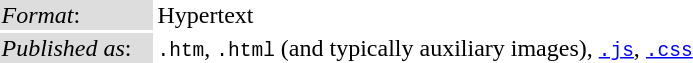<table style="text-align:left;">
<tr>
<td style="background:#ddd; width:100px;"><em>Format</em>:</td>
<td>Hypertext</td>
</tr>
<tr>
<td style="background:#ddd;"><em>Published as</em>:</td>
<td><code>.htm</code>, <code>.html</code> (and typically auxiliary images), <code><a href='#'>.js</a></code>, <code><a href='#'>.css</a></code></td>
</tr>
</table>
